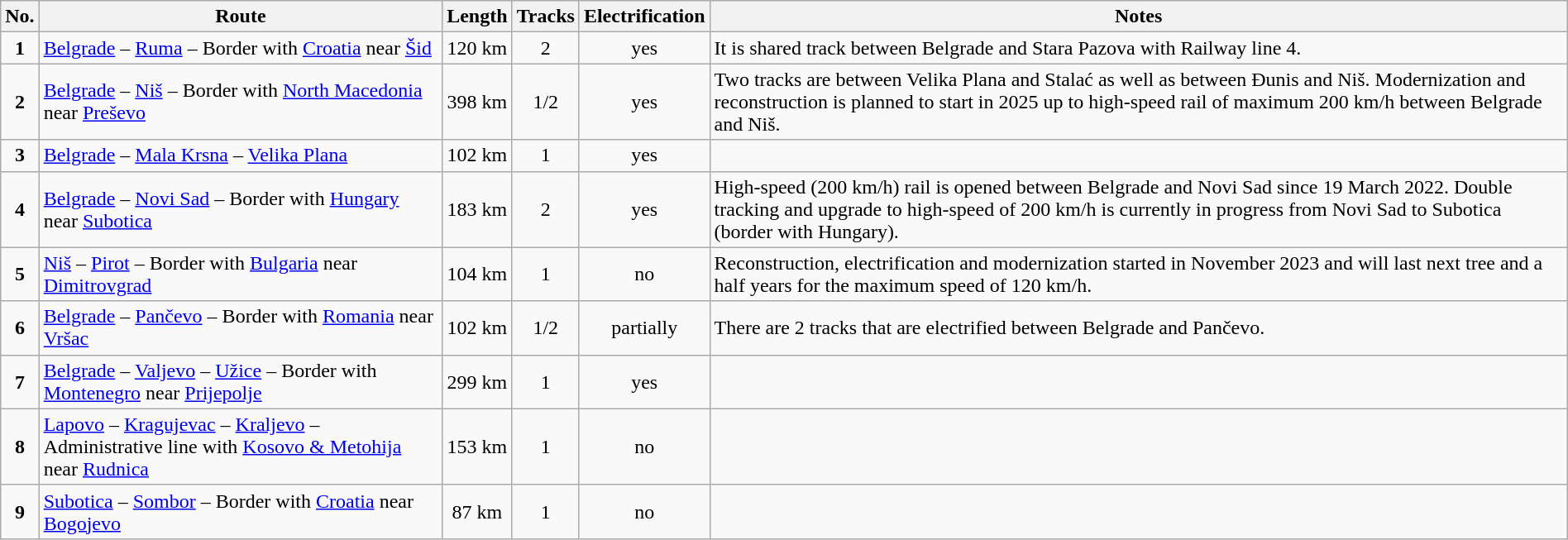<table class="wikitable" style="margin:auto;">
<tr>
<th>No.</th>
<th>Route</th>
<th>Length</th>
<th>Tracks</th>
<th>Electrification</th>
<th>Notes</th>
</tr>
<tr>
<td style="text-align: center;"><strong>1</strong></td>
<td><a href='#'>Belgrade</a> – <a href='#'>Ruma</a> – Border with <a href='#'>Croatia</a> near <a href='#'>Šid</a></td>
<td style="text-align: center;">120 km</td>
<td style="text-align: center;">2</td>
<td style="text-align: center;">yes</td>
<td>It is shared track between Belgrade and Stara Pazova with Railway line 4.</td>
</tr>
<tr>
<td style="text-align: center;"><strong>2</strong></td>
<td><a href='#'>Belgrade</a> – <a href='#'>Niš</a> – Border with <a href='#'>North Macedonia</a> near <a href='#'>Preševo</a></td>
<td style="text-align: center;">398 km</td>
<td style="text-align: center;">1/2</td>
<td style="text-align: center;">yes</td>
<td>Two tracks are between Velika Plana and Stalać as well as between Đunis and Niš. Modernization and reconstruction is planned to start in 2025 up to high-speed rail of maximum 200 km/h between Belgrade and Niš.</td>
</tr>
<tr>
<td style="text-align: center;"><strong>3</strong></td>
<td><a href='#'>Belgrade</a> – <a href='#'>Mala Krsna</a> – <a href='#'>Velika Plana</a></td>
<td style="text-align: center;">102 km</td>
<td style="text-align: center;">1</td>
<td style="text-align: center;">yes</td>
<td></td>
</tr>
<tr>
<td style="text-align: center;"><strong>4</strong></td>
<td><a href='#'>Belgrade</a> – <a href='#'>Novi Sad</a> – Border with <a href='#'>Hungary</a> near <a href='#'>Subotica</a></td>
<td style="text-align: center;">183 km</td>
<td style="text-align: center;">2</td>
<td style="text-align: center;">yes</td>
<td>High-speed (200 km/h) rail is opened between Belgrade and Novi Sad since 19 March 2022. Double tracking and upgrade to high-speed of 200 km/h is currently in progress from Novi Sad to Subotica (border with Hungary).</td>
</tr>
<tr>
<td style="text-align: center;"><strong>5</strong></td>
<td><a href='#'>Niš</a> – <a href='#'>Pirot</a> – Border with <a href='#'>Bulgaria</a> near <a href='#'>Dimitrovgrad</a></td>
<td style="text-align: center;">104 km</td>
<td style="text-align: center;">1</td>
<td style="text-align: center;">no</td>
<td>Reconstruction, electrification and modernization started in November 2023 and will last next tree and a half years for the maximum speed of 120 km/h.</td>
</tr>
<tr>
<td style="text-align: center;"><strong>6</strong></td>
<td><a href='#'>Belgrade</a> – <a href='#'>Pančevo</a> – Border with <a href='#'>Romania</a> near <a href='#'>Vršac</a></td>
<td style="text-align: center;">102 km</td>
<td style="text-align: center;">1/2</td>
<td style="text-align: center;">partially</td>
<td>There are 2 tracks that are electrified between Belgrade and Pančevo.</td>
</tr>
<tr>
<td style="text-align: center;"><strong>7</strong></td>
<td><a href='#'>Belgrade</a> – <a href='#'>Valjevo</a> – <a href='#'>Užice</a> – Border with <a href='#'>Montenegro</a> near <a href='#'>Prijepolje</a></td>
<td style="text-align: center;">299 km</td>
<td style="text-align: center;">1</td>
<td style="text-align: center;">yes</td>
<td></td>
</tr>
<tr>
<td style="text-align: center;"><strong>8</strong></td>
<td><a href='#'>Lapovo</a> – <a href='#'>Kragujevac</a> – <a href='#'>Kraljevo</a> – Administrative line with <a href='#'>Kosovo & Metohija</a> near <a href='#'>Rudnica</a></td>
<td style="text-align: center;">153 km</td>
<td style="text-align: center;">1</td>
<td style="text-align: center;">no</td>
<td></td>
</tr>
<tr>
<td style="text-align: center;"><strong>9</strong></td>
<td><a href='#'>Subotica</a> – <a href='#'>Sombor</a> – Border with <a href='#'>Croatia</a> near <a href='#'>Bogojevo</a></td>
<td style="text-align: center;">87 km</td>
<td style="text-align: center;">1</td>
<td style="text-align: center;">no</td>
<td></td>
</tr>
</table>
